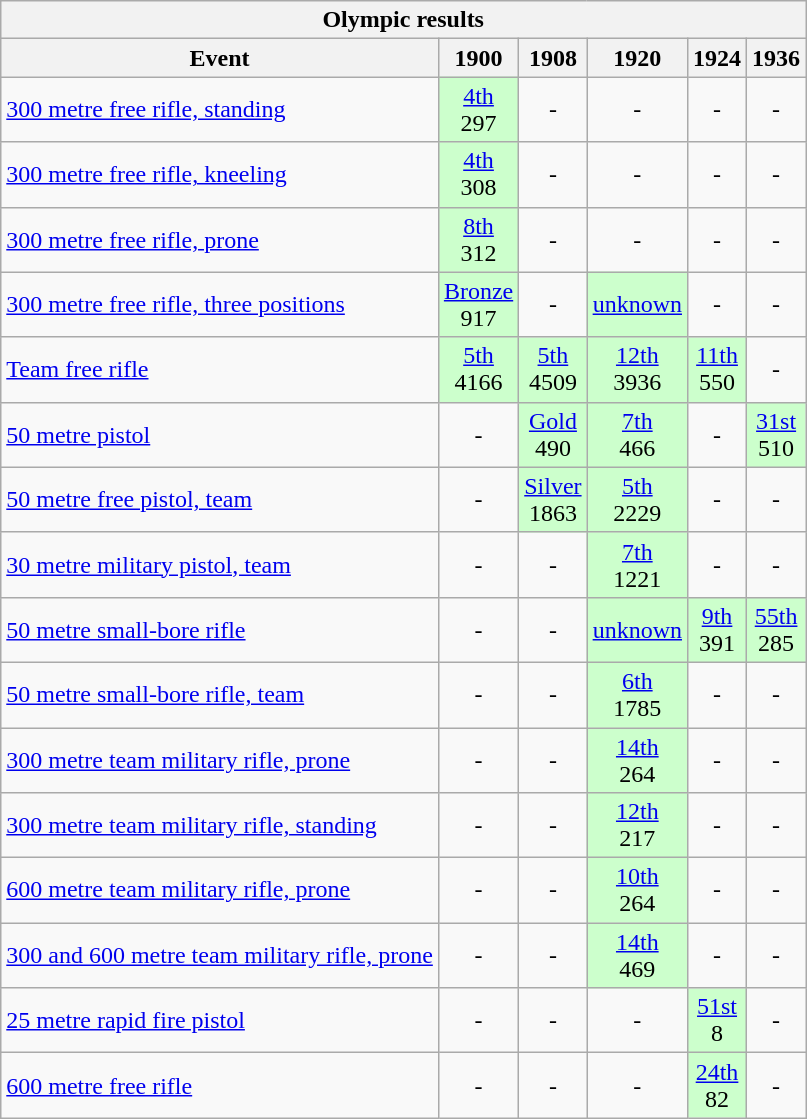<table class="wikitable" style="text-align: center">
<tr>
<th colspan=6>Olympic results</th>
</tr>
<tr>
<th>Event</th>
<th>1900</th>
<th>1908</th>
<th>1920</th>
<th>1924</th>
<th>1936</th>
</tr>
<tr>
<td align=left><a href='#'>300 metre free rifle, standing</a></td>
<td style="background: #ccffcc"><a href='#'>4th</a><br>297</td>
<td>-</td>
<td>-</td>
<td>-</td>
<td>-</td>
</tr>
<tr>
<td align=left><a href='#'>300 metre free rifle, kneeling</a></td>
<td style="background: #ccffcc"><a href='#'>4th</a><br>308</td>
<td>-</td>
<td>-</td>
<td>-</td>
<td>-</td>
</tr>
<tr>
<td align=left><a href='#'>300 metre free rifle, prone</a></td>
<td style="background: #ccffcc"><a href='#'>8th</a><br>312</td>
<td>-</td>
<td>-</td>
<td>-</td>
<td>-</td>
</tr>
<tr>
<td align=left><a href='#'>300 metre free rifle, three positions</a></td>
<td style="background: #ccffcc"> <a href='#'>Bronze</a><br>917</td>
<td>-</td>
<td style="background: #ccffcc"><a href='#'>unknown</a></td>
<td>-</td>
<td>-</td>
</tr>
<tr>
<td align=left><a href='#'>Team free rifle</a></td>
<td style="background: #ccffcc"><a href='#'>5th</a><br>4166</td>
<td style="background: #ccffcc"><a href='#'>5th</a><br>4509</td>
<td style="background: #ccffcc"><a href='#'>12th</a><br>3936</td>
<td style="background: #ccffcc"><a href='#'>11th</a><br>550</td>
<td>-</td>
</tr>
<tr>
<td align=left><a href='#'>50 metre pistol</a></td>
<td>-</td>
<td style="background: #ccffcc"> <a href='#'>Gold</a><br>490</td>
<td style="background: #ccffcc"><a href='#'>7th</a><br>466</td>
<td>-</td>
<td style="background: #ccffcc"><a href='#'>31st</a><br>510</td>
</tr>
<tr>
<td align=left><a href='#'>50 metre free pistol, team</a></td>
<td>-</td>
<td style="background: #ccffcc"> <a href='#'>Silver</a><br>1863</td>
<td style="background: #ccffcc"><a href='#'>5th</a><br>2229</td>
<td>-</td>
<td>-</td>
</tr>
<tr>
<td align=left><a href='#'>30 metre military pistol, team</a></td>
<td>-</td>
<td>-</td>
<td style="background: #ccffcc"><a href='#'>7th</a><br>1221</td>
<td>-</td>
<td>-</td>
</tr>
<tr>
<td align=left><a href='#'>50 metre small-bore rifle</a></td>
<td>-</td>
<td>-</td>
<td style="background: #ccffcc"><a href='#'>unknown</a></td>
<td style="background: #ccffcc"><a href='#'>9th</a><br>391</td>
<td style="background: #ccffcc"><a href='#'>55th</a><br>285</td>
</tr>
<tr>
<td align=left><a href='#'>50 metre small-bore rifle, team</a></td>
<td>-</td>
<td>-</td>
<td style="background: #ccffcc"><a href='#'>6th</a><br>1785</td>
<td>-</td>
<td>-</td>
</tr>
<tr>
<td align=left><a href='#'>300 metre team military rifle, prone</a></td>
<td>-</td>
<td>-</td>
<td style="background: #ccffcc"><a href='#'>14th</a><br>264</td>
<td>-</td>
<td>-</td>
</tr>
<tr>
<td align=left><a href='#'>300 metre team military rifle, standing</a></td>
<td>-</td>
<td>-</td>
<td style="background: #ccffcc"><a href='#'>12th</a><br>217</td>
<td>-</td>
<td>-</td>
</tr>
<tr>
<td align=left><a href='#'>600 metre team military rifle, prone</a></td>
<td>-</td>
<td>-</td>
<td style="background: #ccffcc"><a href='#'>10th</a><br>264</td>
<td>-</td>
<td>-</td>
</tr>
<tr>
<td align=left><a href='#'>300 and 600 metre team military rifle, prone</a></td>
<td>-</td>
<td>-</td>
<td style="background: #ccffcc"><a href='#'>14th</a><br>469</td>
<td>-</td>
<td>-</td>
</tr>
<tr>
<td align=left><a href='#'>25 metre rapid fire pistol</a></td>
<td>-</td>
<td>-</td>
<td>-</td>
<td style="background: #ccffcc"><a href='#'>51st</a><br>8</td>
<td>-</td>
</tr>
<tr>
<td align=left><a href='#'>600 metre free rifle</a></td>
<td>-</td>
<td>-</td>
<td>-</td>
<td style="background: #ccffcc"><a href='#'>24th</a><br>82</td>
<td>-</td>
</tr>
</table>
